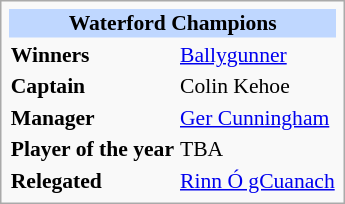<table class="infobox" style="font-size: 90%;">
<tr>
<th style="background: #BFD7FF; text-align: center" colspan="3">Waterford Champions</th>
</tr>
<tr>
<td><strong>Winners</strong></td>
<td colspan="2"><a href='#'>Ballygunner</a></td>
</tr>
<tr>
<td><strong>Captain</strong></td>
<td colspan="2">Colin Kehoe</td>
</tr>
<tr>
<td><strong>Manager</strong></td>
<td colspan="2"><a href='#'>Ger Cunningham</a></td>
</tr>
<tr>
<td><strong>Player of the year</strong></td>
<td colspan="2">TBA</td>
</tr>
<tr>
<td><strong>Relegated</strong></td>
<td colspan="2"><a href='#'>Rinn Ó gCuanach</a></td>
</tr>
</table>
